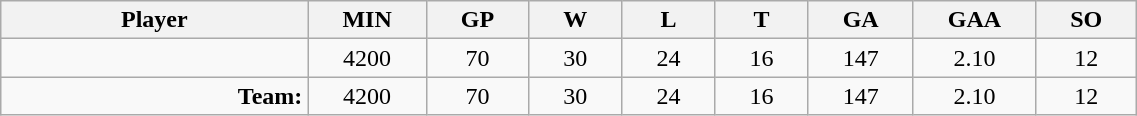<table class="wikitable sortable" width="60%">
<tr>
<th bgcolor="#DDDDFF" width="10%">Player</th>
<th width="3%" bgcolor="#DDDDFF" title="Minutes played">MIN</th>
<th width="3%" bgcolor="#DDDDFF" title="Games played in">GP</th>
<th width="3%" bgcolor="#DDDDFF" title="Wins">W</th>
<th width="3%" bgcolor="#DDDDFF"title="Losses">L</th>
<th width="3%" bgcolor="#DDDDFF" title="Ties">T</th>
<th width="3%" bgcolor="#DDDDFF" title="Goals against">GA</th>
<th width="3%" bgcolor="#DDDDFF" title="Goals against average">GAA</th>
<th width="3%" bgcolor="#DDDDFF"title="Shut-outs">SO</th>
</tr>
<tr align="center">
<td align="right"></td>
<td>4200</td>
<td>70</td>
<td>30</td>
<td>24</td>
<td>16</td>
<td>147</td>
<td>2.10</td>
<td>12</td>
</tr>
<tr align="center">
<td align="right"><strong>Team:</strong></td>
<td>4200</td>
<td>70</td>
<td>30</td>
<td>24</td>
<td>16</td>
<td>147</td>
<td>2.10</td>
<td>12</td>
</tr>
</table>
